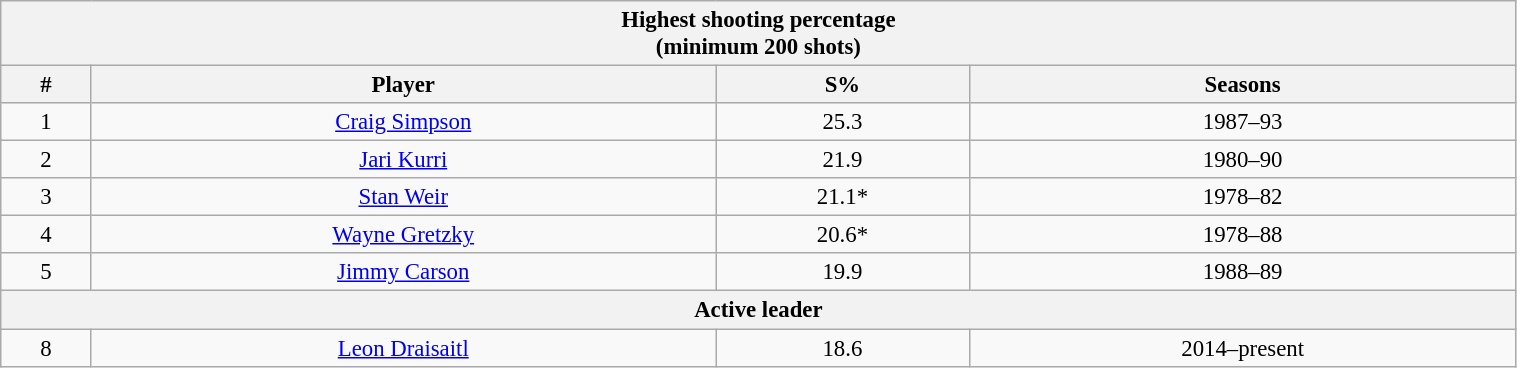<table class="wikitable" style="text-align: center; font-size: 95%" width="80%">
<tr>
<th colspan="4">Highest shooting percentage<br>(minimum 200 shots)</th>
</tr>
<tr>
<th>#</th>
<th>Player</th>
<th>S%</th>
<th>Seasons</th>
</tr>
<tr>
<td>1</td>
<td><a href='#'>Craig Simpson</a></td>
<td>25.3</td>
<td>1987–93</td>
</tr>
<tr>
<td>2</td>
<td><a href='#'>Jari Kurri</a></td>
<td>21.9</td>
<td>1980–90</td>
</tr>
<tr>
<td>3</td>
<td><a href='#'>Stan Weir</a></td>
<td>21.1*</td>
<td>1978–82</td>
</tr>
<tr>
<td>4</td>
<td><a href='#'>Wayne Gretzky</a></td>
<td>20.6*</td>
<td>1978–88</td>
</tr>
<tr>
<td>5</td>
<td><a href='#'>Jimmy Carson</a></td>
<td>19.9</td>
<td>1988–89</td>
</tr>
<tr>
<th colspan="4">Active leader</th>
</tr>
<tr>
<td>8</td>
<td><a href='#'>Leon Draisaitl</a></td>
<td>18.6</td>
<td>2014–present</td>
</tr>
</table>
